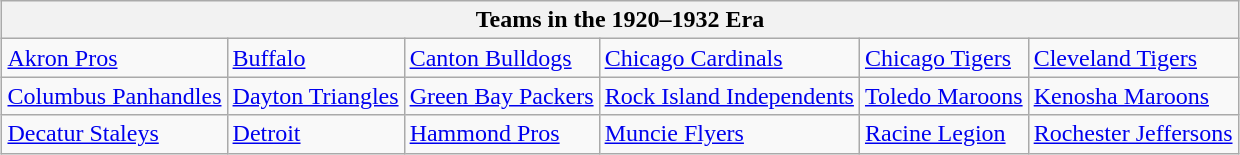<table class="wikitable" style="margin:1em auto;">
<tr>
<th colspan="6">Teams in the 1920–1932 Era</th>
</tr>
<tr>
<td><a href='#'>Akron Pros</a></td>
<td><a href='#'>Buffalo</a></td>
<td><a href='#'>Canton Bulldogs</a></td>
<td><a href='#'>Chicago Cardinals</a></td>
<td><a href='#'>Chicago Tigers</a></td>
<td><a href='#'>Cleveland Tigers</a></td>
</tr>
<tr>
<td><a href='#'>Columbus Panhandles</a></td>
<td><a href='#'>Dayton Triangles</a></td>
<td><a href='#'>Green Bay Packers</a></td>
<td><a href='#'>Rock Island Independents</a></td>
<td><a href='#'>Toledo Maroons</a></td>
<td><a href='#'>Kenosha Maroons</a></td>
</tr>
<tr>
<td><a href='#'>Decatur Staleys</a></td>
<td><a href='#'>Detroit</a></td>
<td><a href='#'>Hammond Pros</a></td>
<td><a href='#'>Muncie Flyers</a></td>
<td><a href='#'>Racine Legion</a></td>
<td><a href='#'>Rochester Jeffersons</a></td>
</tr>
</table>
